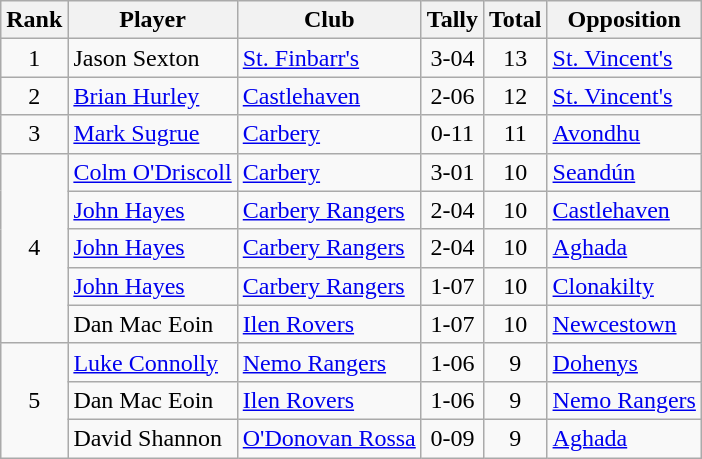<table class="wikitable">
<tr>
<th>Rank</th>
<th>Player</th>
<th>Club</th>
<th>Tally</th>
<th>Total</th>
<th>Opposition</th>
</tr>
<tr>
<td rowspan="1" style="text-align:center;">1</td>
<td>Jason Sexton</td>
<td><a href='#'>St. Finbarr's</a></td>
<td align=center>3-04</td>
<td align=center>13</td>
<td><a href='#'>St. Vincent's</a></td>
</tr>
<tr>
<td rowspan="1" style="text-align:center;">2</td>
<td><a href='#'>Brian Hurley</a></td>
<td><a href='#'>Castlehaven</a></td>
<td align=center>2-06</td>
<td align=center>12</td>
<td><a href='#'>St. Vincent's</a></td>
</tr>
<tr>
<td rowspan="1" style="text-align:center;">3</td>
<td><a href='#'>Mark Sugrue</a></td>
<td><a href='#'>Carbery</a></td>
<td align=center>0-11</td>
<td align=center>11</td>
<td><a href='#'>Avondhu</a></td>
</tr>
<tr>
<td rowspan="5" style="text-align:center;">4</td>
<td><a href='#'>Colm O'Driscoll</a></td>
<td><a href='#'>Carbery</a></td>
<td align=center>3-01</td>
<td align=center>10</td>
<td><a href='#'>Seandún</a></td>
</tr>
<tr>
<td><a href='#'>John Hayes</a></td>
<td><a href='#'>Carbery Rangers</a></td>
<td align=center>2-04</td>
<td align=center>10</td>
<td><a href='#'>Castlehaven</a></td>
</tr>
<tr>
<td><a href='#'>John Hayes</a></td>
<td><a href='#'>Carbery Rangers</a></td>
<td align=center>2-04</td>
<td align=center>10</td>
<td><a href='#'>Aghada</a></td>
</tr>
<tr>
<td><a href='#'>John Hayes</a></td>
<td><a href='#'>Carbery Rangers</a></td>
<td align=center>1-07</td>
<td align=center>10</td>
<td><a href='#'>Clonakilty</a></td>
</tr>
<tr>
<td>Dan Mac Eoin</td>
<td><a href='#'>Ilen Rovers</a></td>
<td align=center>1-07</td>
<td align=center>10</td>
<td><a href='#'>Newcestown</a></td>
</tr>
<tr>
<td rowspan="3" style="text-align:center;">5</td>
<td><a href='#'>Luke Connolly</a></td>
<td><a href='#'>Nemo Rangers</a></td>
<td align=center>1-06</td>
<td align=center>9</td>
<td><a href='#'>Dohenys</a></td>
</tr>
<tr>
<td>Dan Mac Eoin</td>
<td><a href='#'>Ilen Rovers</a></td>
<td align=center>1-06</td>
<td align=center>9</td>
<td><a href='#'>Nemo Rangers</a></td>
</tr>
<tr>
<td>David Shannon</td>
<td><a href='#'>O'Donovan Rossa</a></td>
<td align=center>0-09</td>
<td align=center>9</td>
<td><a href='#'>Aghada</a></td>
</tr>
</table>
